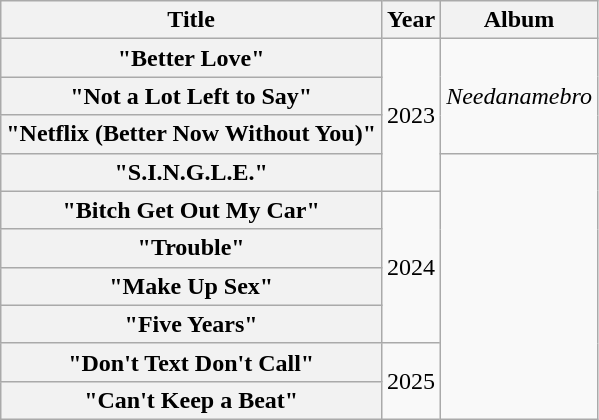<table class="wikitable plainrowheaders" style="text-align:center;">
<tr>
<th scope="col" rowspan="1">Title</th>
<th scope="col" rowspan="1">Year</th>
<th scope="col" rowspan="1">Album</th>
</tr>
<tr>
<th scope="row">"Better Love"</th>
<td rowspan="4">2023</td>
<td rowspan="3"><em>Needanamebro</em></td>
</tr>
<tr>
<th scope="row">"Not a Lot Left to Say"</th>
</tr>
<tr>
<th scope="row">"Netflix (Better Now Without You)"</th>
</tr>
<tr>
<th scope="row">"S.I.N.G.L.E."</th>
<td rowspan="7"></td>
</tr>
<tr>
<th scope="row">"Bitch Get Out My Car"</th>
<td rowspan="4">2024</td>
</tr>
<tr>
<th scope="row">"Trouble"</th>
</tr>
<tr>
<th scope="row">"Make Up Sex"</th>
</tr>
<tr>
<th scope="row">"Five Years"</th>
</tr>
<tr>
<th scope="row">"Don't Text Don't Call"</th>
<td rowspan="2">2025</td>
</tr>
<tr>
<th scope="row">"Can't Keep a Beat"</th>
</tr>
</table>
